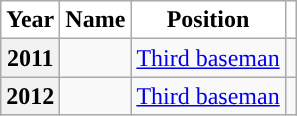<table class="wikitable sortable plainrowheaders" style="text-align:center">
<tr>
<th scope="col" style="background-color:#ffffff; border-top:#">Year</th>
<th scope="col" style="background-color:#ffffff; border-top:#">Name</th>
<th scope="col" style="background-color:#ffffff; border-top:#">Position</th>
<th scope="col" class="unsortable" style="background-color:#ffffff; border-top:#"></th>
</tr>
<tr>
<th scope="row" style="text-align:center">2011</th>
<td> </td>
<td><a href='#'>Third baseman</a></td>
<td></td>
</tr>
<tr>
<th scope="row" style="text-align:center">2012</th>
<td> </td>
<td><a href='#'>Third baseman</a></td>
<td></td>
</tr>
</table>
